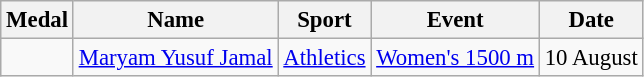<table class="wikitable sortable" style="font-size: 95%;">
<tr>
<th>Medal</th>
<th>Name</th>
<th>Sport</th>
<th>Event</th>
<th>Date</th>
</tr>
<tr>
<td></td>
<td><a href='#'>Maryam Yusuf Jamal</a></td>
<td><a href='#'>Athletics</a></td>
<td><a href='#'>Women's 1500 m</a></td>
<td>10 August</td>
</tr>
</table>
